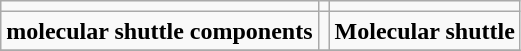<table align="center"  class="wikitable">
<tr>
<td></td>
<td></td>
<td></td>
</tr>
<tr>
<td><strong>molecular shuttle components</strong></td>
<td></td>
<td><strong>Molecular shuttle</strong></td>
</tr>
<tr>
</tr>
</table>
